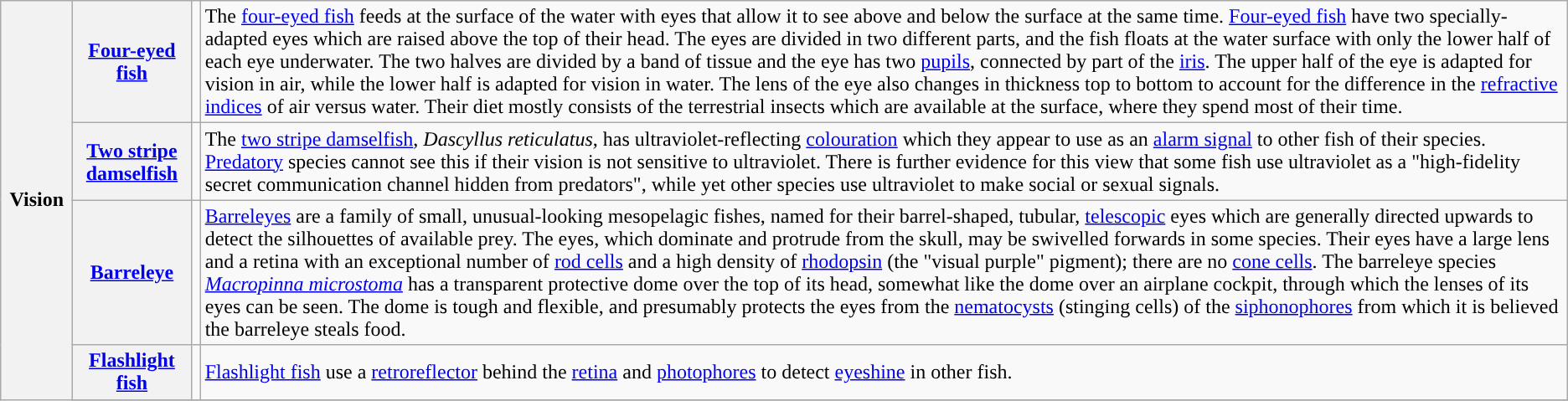<table class="wikitable">
<tr>
<th rowspan=14 width=50px style="background:">Vision</th>
<th><a href='#'>Four-eyed fish</a></th>
<td></td>
<td>The <a href='#'>four-eyed fish</a> feeds at the surface of the water with eyes that allow it to see above and below the surface at the same time. <a href='#'>Four-eyed fish</a> have two specially-adapted eyes which are raised above the top of their head. The eyes are divided in two different parts, and the fish floats at the water surface with only the lower half of each eye underwater. The two halves are divided by a band of tissue and the eye has two <a href='#'>pupils</a>, connected by part of the <a href='#'>iris</a>. The upper half of the eye is adapted for vision in air, while the lower half is adapted for vision in water. The lens of the eye also changes in thickness top to bottom to account for the difference in the <a href='#'>refractive indices</a> of air versus water. Their diet mostly consists of the terrestrial insects which are available at the surface, where they spend most of their time.</td>
</tr>
<tr>
<th><a href='#'>Two stripe damselfish</a></th>
<td></td>
<td>The <a href='#'>two stripe damselfish</a>, <em>Dascyllus reticulatus</em>, has ultraviolet-reflecting <a href='#'>colouration</a> which they appear to use as an <a href='#'>alarm signal</a> to other fish of their species. <a href='#'>Predatory</a> species cannot see this if their vision is not sensitive to ultraviolet. There is further evidence for this view that some fish use ultraviolet as a "high-fidelity secret communication channel hidden from predators", while yet other species use ultraviolet to make social or sexual signals.</td>
</tr>
<tr>
<th><a href='#'>Barreleye</a></th>
<td></td>
<td><a href='#'>Barreleyes</a> are a family of small, unusual-looking mesopelagic fishes, named for their barrel-shaped, tubular, <a href='#'>telescopic</a> eyes which are generally directed upwards to detect the silhouettes of available prey. The eyes, which dominate and protrude from the skull, may be swivelled forwards in some species. Their eyes have a large lens and a retina with an exceptional number of <a href='#'>rod cells</a> and a high density of <a href='#'>rhodopsin</a> (the "visual purple" pigment); there are no <a href='#'>cone cells</a>. The barreleye species <em><a href='#'>Macropinna microstoma</a></em> has a transparent protective dome over the top of its head, somewhat like the dome over an airplane cockpit, through which the lenses of its eyes can be seen. The dome is tough and flexible, and presumably protects the eyes from the <a href='#'>nematocysts</a> (stinging cells) of the <a href='#'>siphonophores</a> from which it is believed the barreleye steals food.</td>
</tr>
<tr>
<th><a href='#'>Flashlight fish</a></th>
<td></td>
<td><a href='#'>Flashlight fish</a> use a <a href='#'>retroreflector</a> behind the <a href='#'>retina</a> and <a href='#'>photophores</a> to detect <a href='#'>eyeshine</a> in other fish.</td>
</tr>
<tr>
</tr>
</table>
